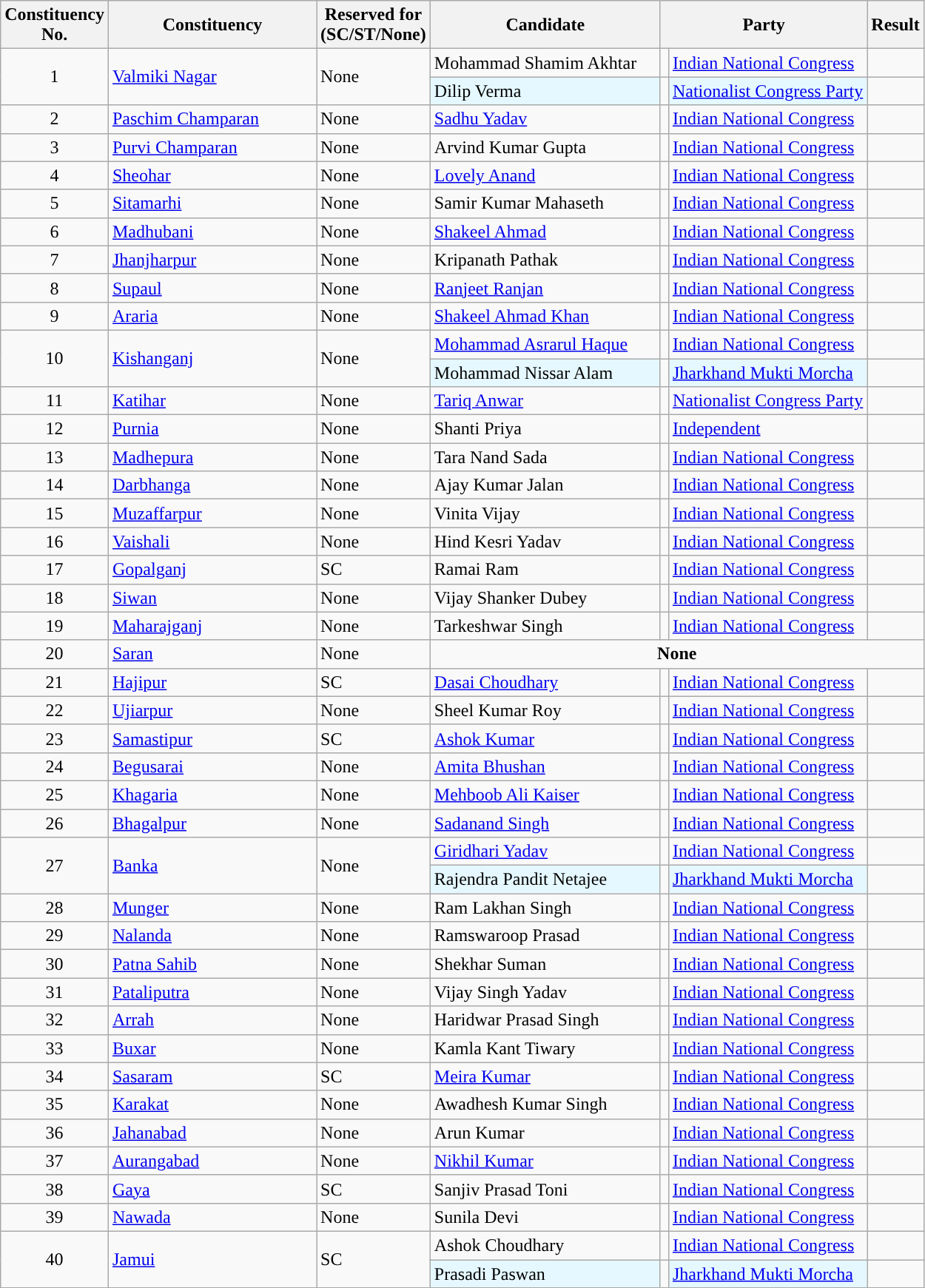<table class= "wikitable sortable">
<tr>
<th>Constituency <br> No.</th>
<th style="width:180px;">Constituency</th>
<th>Reserved for<br>(SC/ST/None)</th>
<th style="width:200px;">Candidate</th>
<th colspan="2">Party</th>
<th>Result</th>
</tr>
<tr>
<td rowspan="2" align="center">1</td>
<td rowspan="2"><a href='#'>Valmiki Nagar</a></td>
<td rowspan="2">None</td>
<td>Mohammad Shamim Akhtar</td>
<td bgcolor=></td>
<td><a href='#'>Indian National Congress</a></td>
<td></td>
</tr>
<tr>
<td style="background:#E5F8FF">Dilip Verma</td>
<td bgcolor=></td>
<td style="background:#E5F8FF"><a href='#'>Nationalist Congress Party</a></td>
<td></td>
</tr>
<tr>
<td align="center">2</td>
<td><a href='#'>Paschim Champaran</a></td>
<td>None</td>
<td><a href='#'>Sadhu Yadav</a></td>
<td bgcolor=></td>
<td><a href='#'>Indian National Congress</a></td>
<td></td>
</tr>
<tr>
<td align="center">3</td>
<td><a href='#'>Purvi Champaran</a></td>
<td>None</td>
<td>Arvind Kumar Gupta</td>
<td bgcolor=></td>
<td><a href='#'>Indian National Congress</a></td>
<td></td>
</tr>
<tr>
<td align="center">4</td>
<td><a href='#'>Sheohar</a></td>
<td>None</td>
<td><a href='#'>Lovely Anand</a></td>
<td bgcolor=></td>
<td><a href='#'>Indian National Congress</a></td>
<td></td>
</tr>
<tr>
<td align="center">5</td>
<td><a href='#'>Sitamarhi</a></td>
<td>None</td>
<td>Samir Kumar Mahaseth</td>
<td bgcolor=></td>
<td><a href='#'>Indian National Congress</a></td>
<td></td>
</tr>
<tr>
<td align="center">6</td>
<td><a href='#'>Madhubani</a></td>
<td>None</td>
<td><a href='#'>Shakeel Ahmad</a></td>
<td bgcolor=></td>
<td><a href='#'>Indian National Congress</a></td>
<td></td>
</tr>
<tr>
<td align="center">7</td>
<td><a href='#'>Jhanjharpur</a></td>
<td>None</td>
<td>Kripanath Pathak</td>
<td bgcolor=></td>
<td><a href='#'>Indian National Congress</a></td>
<td></td>
</tr>
<tr>
<td align="center">8</td>
<td><a href='#'>Supaul</a></td>
<td>None</td>
<td><a href='#'>Ranjeet Ranjan</a></td>
<td bgcolor=></td>
<td><a href='#'>Indian National Congress</a></td>
<td></td>
</tr>
<tr>
<td align="center">9</td>
<td><a href='#'>Araria</a></td>
<td>None</td>
<td><a href='#'>Shakeel Ahmad Khan</a></td>
<td bgcolor=></td>
<td><a href='#'>Indian National Congress</a></td>
<td></td>
</tr>
<tr>
<td rowspan="2" align="center">10</td>
<td rowspan="2"><a href='#'>Kishanganj</a></td>
<td rowspan="2">None</td>
<td><a href='#'>Mohammad Asrarul Haque</a></td>
<td bgcolor=></td>
<td><a href='#'>Indian National Congress</a></td>
<td></td>
</tr>
<tr>
<td style="background:#E5F8FF">Mohammad Nissar Alam</td>
<td bgcolor=></td>
<td style="background:#E5F8FF"><a href='#'>Jharkhand Mukti Morcha</a></td>
<td></td>
</tr>
<tr>
<td align="center">11</td>
<td><a href='#'>Katihar</a></td>
<td>None</td>
<td><a href='#'>Tariq Anwar</a></td>
<td bgcolor=></td>
<td><a href='#'>Nationalist Congress Party</a></td>
<td></td>
</tr>
<tr>
<td align="center">12</td>
<td><a href='#'>Purnia</a></td>
<td>None</td>
<td>Shanti Priya </td>
<td bgcolor=></td>
<td><a href='#'>Independent</a></td>
<td></td>
</tr>
<tr>
<td align="center">13</td>
<td><a href='#'>Madhepura</a></td>
<td>None</td>
<td>Tara Nand Sada</td>
<td bgcolor=></td>
<td><a href='#'>Indian National Congress</a></td>
<td></td>
</tr>
<tr>
<td align="center">14</td>
<td><a href='#'>Darbhanga</a></td>
<td>None</td>
<td>Ajay Kumar Jalan</td>
<td bgcolor=></td>
<td><a href='#'>Indian National Congress</a></td>
<td></td>
</tr>
<tr>
<td align="center">15</td>
<td><a href='#'>Muzaffarpur</a></td>
<td>None</td>
<td>Vinita Vijay</td>
<td bgcolor=></td>
<td><a href='#'>Indian National Congress</a></td>
<td></td>
</tr>
<tr>
<td align="center">16</td>
<td><a href='#'>Vaishali</a></td>
<td>None</td>
<td>Hind Kesri Yadav</td>
<td bgcolor=></td>
<td><a href='#'>Indian National Congress</a></td>
<td></td>
</tr>
<tr>
<td align="center">17</td>
<td><a href='#'>Gopalganj</a></td>
<td>SC</td>
<td>Ramai Ram</td>
<td bgcolor=></td>
<td><a href='#'>Indian National Congress</a></td>
<td></td>
</tr>
<tr>
<td align="center">18</td>
<td><a href='#'>Siwan</a></td>
<td>None</td>
<td>Vijay Shanker Dubey</td>
<td bgcolor=></td>
<td><a href='#'>Indian National Congress</a></td>
<td></td>
</tr>
<tr>
<td align="center">19</td>
<td><a href='#'>Maharajganj</a></td>
<td>None</td>
<td>Tarkeshwar Singh</td>
<td bgcolor=></td>
<td><a href='#'>Indian National Congress</a></td>
<td></td>
</tr>
<tr>
<td align="center">20</td>
<td><a href='#'>Saran</a></td>
<td>None</td>
<td align="center" colspan=4><strong>None</strong></td>
</tr>
<tr>
<td align="center">21</td>
<td><a href='#'>Hajipur</a></td>
<td>SC</td>
<td><a href='#'>Dasai Choudhary</a></td>
<td bgcolor=></td>
<td><a href='#'>Indian National Congress</a></td>
<td></td>
</tr>
<tr>
<td align="center">22</td>
<td><a href='#'>Ujiarpur</a></td>
<td>None</td>
<td>Sheel Kumar Roy</td>
<td bgcolor=></td>
<td><a href='#'>Indian National Congress</a></td>
<td></td>
</tr>
<tr>
<td align="center">23</td>
<td><a href='#'>Samastipur</a></td>
<td>SC</td>
<td><a href='#'>Ashok Kumar</a></td>
<td bgcolor=></td>
<td><a href='#'>Indian National Congress</a></td>
<td></td>
</tr>
<tr>
<td align="center">24</td>
<td><a href='#'>Begusarai</a></td>
<td>None</td>
<td><a href='#'>Amita Bhushan</a></td>
<td bgcolor=></td>
<td><a href='#'>Indian National Congress</a></td>
<td></td>
</tr>
<tr>
<td align="center">25</td>
<td><a href='#'>Khagaria</a></td>
<td>None</td>
<td><a href='#'>Mehboob Ali Kaiser</a></td>
<td bgcolor=></td>
<td><a href='#'>Indian National Congress</a></td>
<td></td>
</tr>
<tr>
<td align="center">26</td>
<td><a href='#'>Bhagalpur</a></td>
<td>None</td>
<td><a href='#'>Sadanand Singh</a></td>
<td bgcolor=></td>
<td><a href='#'>Indian National Congress</a></td>
<td></td>
</tr>
<tr>
<td rowspan="2" align="center">27</td>
<td rowspan="2"><a href='#'>Banka</a></td>
<td rowspan="2">None</td>
<td><a href='#'>Giridhari Yadav</a></td>
<td bgcolor=></td>
<td><a href='#'>Indian National Congress</a></td>
<td></td>
</tr>
<tr>
<td style="background:#E5F8FF">Rajendra Pandit Netajee</td>
<td bgcolor=></td>
<td style="background:#E5F8FF"><a href='#'>Jharkhand Mukti Morcha</a></td>
<td></td>
</tr>
<tr>
<td align="center">28</td>
<td><a href='#'>Munger</a></td>
<td>None</td>
<td>Ram Lakhan Singh</td>
<td bgcolor=></td>
<td><a href='#'>Indian National Congress</a></td>
<td></td>
</tr>
<tr>
<td align="center">29</td>
<td><a href='#'>Nalanda</a></td>
<td>None</td>
<td>Ramswaroop Prasad</td>
<td bgcolor=></td>
<td><a href='#'>Indian National Congress</a></td>
<td></td>
</tr>
<tr>
<td align="center">30</td>
<td><a href='#'>Patna Sahib</a></td>
<td>None</td>
<td>Shekhar Suman</td>
<td bgcolor=></td>
<td><a href='#'>Indian National Congress</a></td>
<td></td>
</tr>
<tr>
<td align="center">31</td>
<td><a href='#'>Pataliputra</a></td>
<td>None</td>
<td>Vijay Singh Yadav</td>
<td bgcolor=></td>
<td><a href='#'>Indian National Congress</a></td>
<td></td>
</tr>
<tr>
<td align="center">32</td>
<td><a href='#'>Arrah</a></td>
<td>None</td>
<td>Haridwar Prasad Singh</td>
<td bgcolor=></td>
<td><a href='#'>Indian National Congress</a></td>
<td></td>
</tr>
<tr>
<td align="center">33</td>
<td><a href='#'>Buxar</a></td>
<td>None</td>
<td>Kamla Kant Tiwary</td>
<td bgcolor=></td>
<td><a href='#'>Indian National Congress</a></td>
<td></td>
</tr>
<tr>
<td align="center">34</td>
<td><a href='#'>Sasaram</a></td>
<td>SC</td>
<td><a href='#'>Meira Kumar</a></td>
<td bgcolor=></td>
<td><a href='#'>Indian National Congress</a></td>
<td></td>
</tr>
<tr>
<td align="center">35</td>
<td><a href='#'>Karakat</a></td>
<td>None</td>
<td>Awadhesh Kumar Singh</td>
<td bgcolor=></td>
<td><a href='#'>Indian National Congress</a></td>
<td></td>
</tr>
<tr>
<td align="center">36</td>
<td><a href='#'>Jahanabad</a></td>
<td>None</td>
<td>Arun Kumar</td>
<td bgcolor=></td>
<td><a href='#'>Indian National Congress</a></td>
<td></td>
</tr>
<tr>
<td align="center">37</td>
<td><a href='#'>Aurangabad</a></td>
<td>None</td>
<td><a href='#'>Nikhil Kumar</a></td>
<td bgcolor=></td>
<td><a href='#'>Indian National Congress</a></td>
<td></td>
</tr>
<tr>
<td align="center">38</td>
<td><a href='#'>Gaya</a></td>
<td>SC</td>
<td>Sanjiv Prasad Toni</td>
<td bgcolor=></td>
<td><a href='#'>Indian National Congress</a></td>
<td></td>
</tr>
<tr>
<td align="center">39</td>
<td><a href='#'>Nawada</a></td>
<td>None</td>
<td>Sunila Devi</td>
<td bgcolor=></td>
<td><a href='#'>Indian National Congress</a></td>
<td></td>
</tr>
<tr>
<td rowspan="2" align="center">40</td>
<td rowspan="2"><a href='#'>Jamui</a></td>
<td rowspan="2">SC</td>
<td>Ashok Choudhary</td>
<td bgcolor=></td>
<td><a href='#'>Indian National Congress</a></td>
<td></td>
</tr>
<tr>
<td style="background:#E5F8FF">Prasadi Paswan</td>
<td bgcolor=></td>
<td style="background:#E5F8FF"><a href='#'>Jharkhand Mukti Morcha</a></td>
<td></td>
</tr>
</table>
